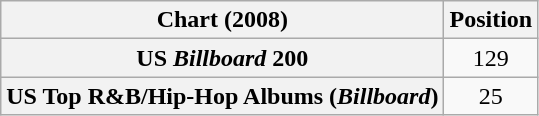<table class="wikitable sortable plainrowheaders" style="text-align:center">
<tr>
<th scope="col">Chart (2008)</th>
<th scope="col">Position</th>
</tr>
<tr>
<th scope="row">US <em>Billboard</em> 200</th>
<td>129</td>
</tr>
<tr>
<th scope="row">US Top R&B/Hip-Hop Albums (<em>Billboard</em>)</th>
<td>25</td>
</tr>
</table>
